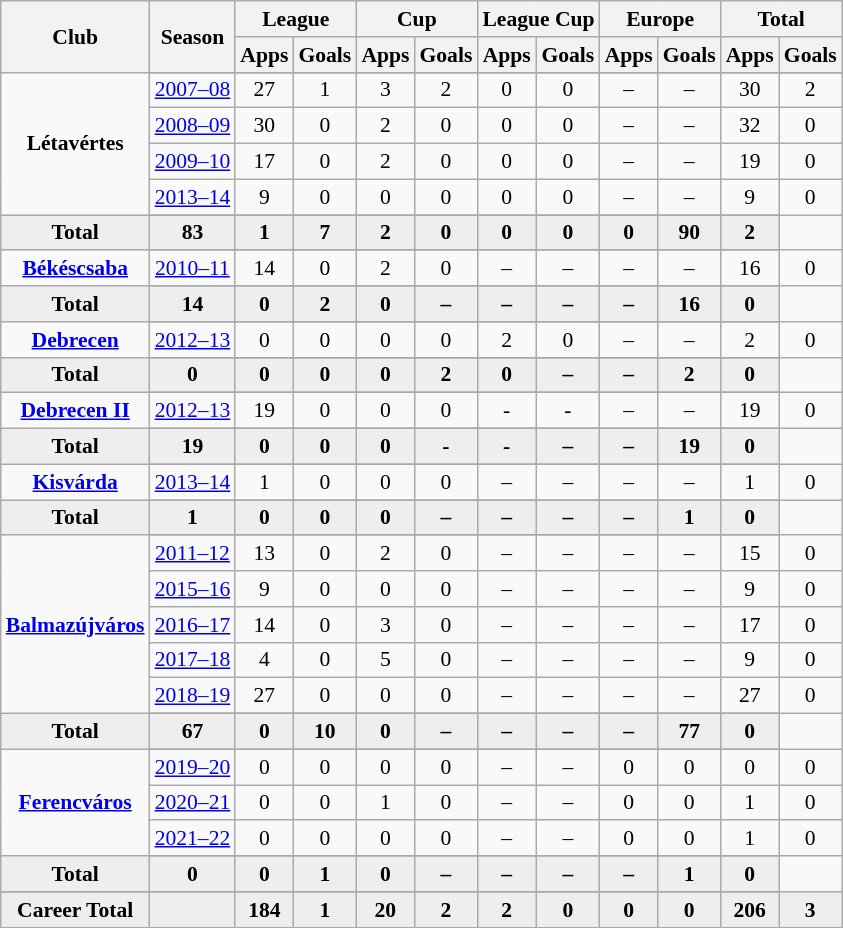<table class="wikitable" style="font-size:90%; text-align: center;">
<tr>
<th rowspan="2">Club</th>
<th rowspan="2">Season</th>
<th colspan="2">League</th>
<th colspan="2">Cup</th>
<th colspan="2">League Cup</th>
<th colspan="2">Europe</th>
<th colspan="2">Total</th>
</tr>
<tr>
<th>Apps</th>
<th>Goals</th>
<th>Apps</th>
<th>Goals</th>
<th>Apps</th>
<th>Goals</th>
<th>Apps</th>
<th>Goals</th>
<th>Apps</th>
<th>Goals</th>
</tr>
<tr ||-||-||-|->
<td rowspan="6" valign="center"><strong>Létavértes</strong></td>
</tr>
<tr>
<td><a href='#'>2007–08</a></td>
<td>27</td>
<td>1</td>
<td>3</td>
<td>2</td>
<td>0</td>
<td>0</td>
<td>–</td>
<td>–</td>
<td>30</td>
<td>2</td>
</tr>
<tr>
<td><a href='#'>2008–09</a></td>
<td>30</td>
<td>0</td>
<td>2</td>
<td>0</td>
<td>0</td>
<td>0</td>
<td>–</td>
<td>–</td>
<td>32</td>
<td>0</td>
</tr>
<tr>
<td><a href='#'>2009–10</a></td>
<td>17</td>
<td>0</td>
<td>2</td>
<td>0</td>
<td>0</td>
<td>0</td>
<td>–</td>
<td>–</td>
<td>19</td>
<td>0</td>
</tr>
<tr>
<td><a href='#'>2013–14</a></td>
<td>9</td>
<td>0</td>
<td>0</td>
<td>0</td>
<td>0</td>
<td>0</td>
<td>–</td>
<td>–</td>
<td>9</td>
<td>0</td>
</tr>
<tr>
</tr>
<tr style="font-weight:bold; background-color:#eeeeee;">
<td>Total</td>
<td>83</td>
<td>1</td>
<td>7</td>
<td>2</td>
<td>0</td>
<td>0</td>
<td>0</td>
<td>0</td>
<td>90</td>
<td>2</td>
</tr>
<tr>
<td rowspan="3" valign="center"><strong><a href='#'>Békéscsaba</a></strong></td>
</tr>
<tr>
<td><a href='#'>2010–11</a></td>
<td>14</td>
<td>0</td>
<td>2</td>
<td>0</td>
<td>–</td>
<td>–</td>
<td>–</td>
<td>–</td>
<td>16</td>
<td>0</td>
</tr>
<tr>
</tr>
<tr style="font-weight:bold; background-color:#eeeeee;">
<td>Total</td>
<td>14</td>
<td>0</td>
<td>2</td>
<td>0</td>
<td>–</td>
<td>–</td>
<td>–</td>
<td>–</td>
<td>16</td>
<td>0</td>
</tr>
<tr>
<td rowspan="3" valign="center"><strong><a href='#'>Debrecen</a></strong></td>
</tr>
<tr>
<td><a href='#'>2012–13</a></td>
<td>0</td>
<td>0</td>
<td>0</td>
<td>0</td>
<td>2</td>
<td>0</td>
<td>–</td>
<td>–</td>
<td>2</td>
<td>0</td>
</tr>
<tr>
</tr>
<tr style="font-weight:bold; background-color:#eeeeee;">
<td>Total</td>
<td>0</td>
<td>0</td>
<td>0</td>
<td>0</td>
<td>2</td>
<td>0</td>
<td>–</td>
<td>–</td>
<td>2</td>
<td>0</td>
</tr>
<tr>
<td rowspan="3" valign="center"><strong><a href='#'>Debrecen II</a></strong></td>
</tr>
<tr>
<td><a href='#'>2012–13</a></td>
<td>19</td>
<td>0</td>
<td>0</td>
<td>0</td>
<td>-</td>
<td>-</td>
<td>–</td>
<td>–</td>
<td>19</td>
<td>0</td>
</tr>
<tr>
</tr>
<tr style="font-weight:bold; background-color:#eeeeee;">
<td>Total</td>
<td>19</td>
<td>0</td>
<td>0</td>
<td>0</td>
<td>-</td>
<td>-</td>
<td>–</td>
<td>–</td>
<td>19</td>
<td>0</td>
</tr>
<tr>
<td rowspan="3" valign="center"><strong><a href='#'>Kisvárda</a></strong></td>
</tr>
<tr>
<td><a href='#'>2013–14</a></td>
<td>1</td>
<td>0</td>
<td>0</td>
<td>0</td>
<td>–</td>
<td>–</td>
<td>–</td>
<td>–</td>
<td>1</td>
<td>0</td>
</tr>
<tr>
</tr>
<tr style="font-weight:bold; background-color:#eeeeee;">
<td>Total</td>
<td>1</td>
<td>0</td>
<td>0</td>
<td>0</td>
<td>–</td>
<td>–</td>
<td>–</td>
<td>–</td>
<td>1</td>
<td>0</td>
</tr>
<tr>
<td rowspan="7" valign="center"><strong><a href='#'>Balmazújváros</a></strong></td>
</tr>
<tr>
<td><a href='#'>2011–12</a></td>
<td>13</td>
<td>0</td>
<td>2</td>
<td>0</td>
<td>–</td>
<td>–</td>
<td>–</td>
<td>–</td>
<td>15</td>
<td>0</td>
</tr>
<tr>
<td><a href='#'>2015–16</a></td>
<td>9</td>
<td>0</td>
<td>0</td>
<td>0</td>
<td>–</td>
<td>–</td>
<td>–</td>
<td>–</td>
<td>9</td>
<td>0</td>
</tr>
<tr>
<td><a href='#'>2016–17</a></td>
<td>14</td>
<td>0</td>
<td>3</td>
<td>0</td>
<td>–</td>
<td>–</td>
<td>–</td>
<td>–</td>
<td>17</td>
<td>0</td>
</tr>
<tr>
<td><a href='#'>2017–18</a></td>
<td>4</td>
<td>0</td>
<td>5</td>
<td>0</td>
<td>–</td>
<td>–</td>
<td>–</td>
<td>–</td>
<td>9</td>
<td>0</td>
</tr>
<tr>
<td><a href='#'>2018–19</a></td>
<td>27</td>
<td>0</td>
<td>0</td>
<td>0</td>
<td>–</td>
<td>–</td>
<td>–</td>
<td>–</td>
<td>27</td>
<td>0</td>
</tr>
<tr>
</tr>
<tr style="font-weight:bold; background-color:#eeeeee;">
<td>Total</td>
<td>67</td>
<td>0</td>
<td>10</td>
<td>0</td>
<td>–</td>
<td>–</td>
<td>–</td>
<td>–</td>
<td>77</td>
<td>0</td>
</tr>
<tr>
<td rowspan="5" valign="center"><strong><a href='#'>Ferencváros</a></strong></td>
</tr>
<tr>
<td><a href='#'>2019–20</a></td>
<td>0</td>
<td>0</td>
<td>0</td>
<td>0</td>
<td>–</td>
<td>–</td>
<td>0</td>
<td>0</td>
<td>0</td>
<td>0</td>
</tr>
<tr>
<td><a href='#'>2020–21</a></td>
<td>0</td>
<td>0</td>
<td>1</td>
<td>0</td>
<td>–</td>
<td>–</td>
<td>0</td>
<td>0</td>
<td>1</td>
<td>0</td>
</tr>
<tr>
<td><a href='#'>2021–22</a></td>
<td>0</td>
<td>0</td>
<td>0</td>
<td>0</td>
<td>–</td>
<td>–</td>
<td>0</td>
<td>0</td>
<td>1</td>
<td>0</td>
</tr>
<tr>
</tr>
<tr style="font-weight:bold; background-color:#eeeeee;">
<td>Total</td>
<td>0</td>
<td>0</td>
<td>1</td>
<td>0</td>
<td>–</td>
<td>–</td>
<td>–</td>
<td>–</td>
<td>1</td>
<td>0</td>
</tr>
<tr>
</tr>
<tr style="font-weight:bold; background-color:#eeeeee;">
<td rowspan="1" valign="top"><strong>Career Total</strong></td>
<td></td>
<td><strong>184</strong></td>
<td><strong>1</strong></td>
<td><strong>20</strong></td>
<td><strong>2</strong></td>
<td><strong>2</strong></td>
<td><strong>0</strong></td>
<td><strong>0</strong></td>
<td><strong>0</strong></td>
<td><strong>206</strong></td>
<td><strong>3</strong></td>
</tr>
</table>
